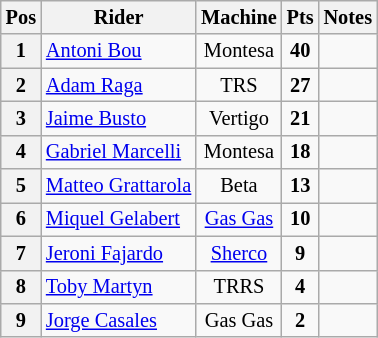<table class="wikitable" style="font-size: 85%; text-align:center">
<tr valign="top">
<th valign="middle">Pos</th>
<th valign="middle">Rider</th>
<th valign="middle">Machine</th>
<th valign="middle">Pts</th>
<th>Notes</th>
</tr>
<tr>
<th>1</th>
<td align="left"> <a href='#'>Antoni Bou</a></td>
<td>Montesa</td>
<td><strong>40</strong></td>
<td></td>
</tr>
<tr>
<th>2</th>
<td align="left"> <a href='#'>Adam Raga</a></td>
<td>TRS</td>
<td><strong>27</strong></td>
<td></td>
</tr>
<tr>
<th>3</th>
<td align="left"> <a href='#'>Jaime Busto</a></td>
<td>Vertigo</td>
<td><strong>21</strong></td>
<td></td>
</tr>
<tr>
<th>4</th>
<td align="left"> <a href='#'>Gabriel Marcelli</a></td>
<td>Montesa</td>
<td><strong>18</strong></td>
<td></td>
</tr>
<tr>
<th>5</th>
<td align="left"> <a href='#'>Matteo Grattarola</a></td>
<td>Beta</td>
<td><strong>13</strong></td>
<td></td>
</tr>
<tr>
<th>6</th>
<td align="left"> <a href='#'>Miquel Gelabert</a></td>
<td><a href='#'>Gas Gas</a></td>
<td><strong>10</strong></td>
<td></td>
</tr>
<tr>
<th>7</th>
<td align="left"> <a href='#'>Jeroni Fajardo</a></td>
<td><a href='#'>Sherco</a></td>
<td><strong>9</strong></td>
<td></td>
</tr>
<tr>
<th>8</th>
<td align="left"> <a href='#'>Toby Martyn</a></td>
<td>TRRS</td>
<td><strong>4</strong></td>
<td></td>
</tr>
<tr>
<th>9</th>
<td align="left"> <a href='#'>Jorge Casales</a></td>
<td>Gas Gas</td>
<td><strong>2</strong></td>
<td></td>
</tr>
</table>
